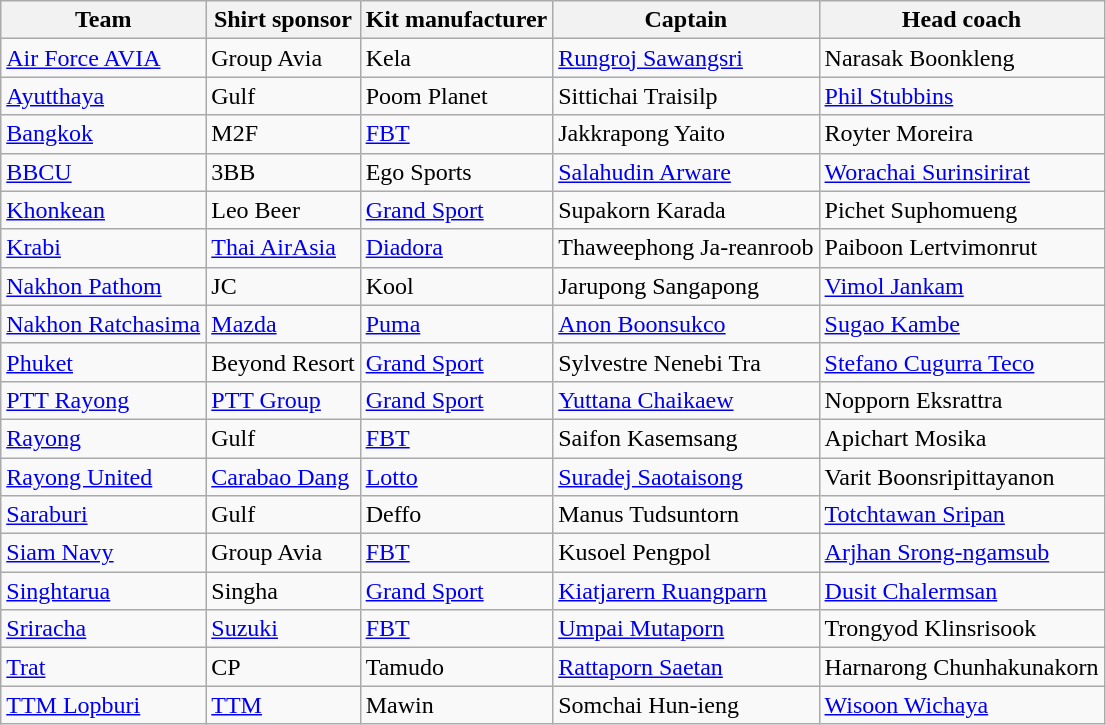<table class="wikitable sortable" style="text-align: left;">
<tr>
<th>Team</th>
<th>Shirt sponsor</th>
<th>Kit manufacturer</th>
<th>Captain</th>
<th>Head coach</th>
</tr>
<tr>
<td><a href='#'>Air Force AVIA</a></td>
<td>Group Avia</td>
<td>Kela</td>
<td> <a href='#'>Rungroj Sawangsri</a></td>
<td> Narasak Boonkleng</td>
</tr>
<tr>
<td><a href='#'>Ayutthaya</a></td>
<td>Gulf</td>
<td>Poom Planet</td>
<td> Sittichai Traisilp</td>
<td> <a href='#'>Phil Stubbins</a></td>
</tr>
<tr>
<td><a href='#'>Bangkok</a></td>
<td>M2F</td>
<td><a href='#'>FBT</a></td>
<td> Jakkrapong Yaito</td>
<td> Royter Moreira</td>
</tr>
<tr>
<td><a href='#'>BBCU</a></td>
<td>3BB</td>
<td>Ego Sports</td>
<td> <a href='#'>Salahudin Arware</a></td>
<td> <a href='#'>Worachai Surinsirirat</a></td>
</tr>
<tr>
<td><a href='#'>Khonkean</a></td>
<td>Leo Beer</td>
<td><a href='#'>Grand Sport</a></td>
<td> Supakorn Karada</td>
<td> Pichet Suphomueng</td>
</tr>
<tr>
<td><a href='#'>Krabi</a></td>
<td><a href='#'>Thai AirAsia</a></td>
<td><a href='#'>Diadora</a></td>
<td> Thaweephong Ja-reanroob</td>
<td> Paiboon Lertvimonrut</td>
</tr>
<tr>
<td><a href='#'>Nakhon Pathom</a></td>
<td>JC</td>
<td>Kool</td>
<td> Jarupong Sangapong</td>
<td> <a href='#'>Vimol Jankam</a></td>
</tr>
<tr>
<td><a href='#'>Nakhon Ratchasima</a></td>
<td><a href='#'>Mazda</a></td>
<td><a href='#'>Puma</a></td>
<td> <a href='#'>Anon Boonsukco</a></td>
<td> <a href='#'>Sugao Kambe</a></td>
</tr>
<tr>
<td><a href='#'>Phuket</a></td>
<td>Beyond Resort</td>
<td><a href='#'>Grand Sport</a></td>
<td> Sylvestre Nenebi Tra</td>
<td> <a href='#'>Stefano Cugurra Teco</a></td>
</tr>
<tr>
<td><a href='#'>PTT Rayong</a></td>
<td><a href='#'>PTT Group</a></td>
<td><a href='#'>Grand Sport</a></td>
<td> <a href='#'>Yuttana Chaikaew</a></td>
<td> Nopporn Eksrattra</td>
</tr>
<tr>
<td><a href='#'>Rayong</a></td>
<td>Gulf</td>
<td><a href='#'>FBT</a></td>
<td> Saifon Kasemsang</td>
<td> Apichart Mosika</td>
</tr>
<tr>
<td><a href='#'>Rayong United</a></td>
<td><a href='#'>Carabao Dang</a></td>
<td><a href='#'>Lotto</a></td>
<td> <a href='#'>Suradej Saotaisong</a></td>
<td> Varit Boonsripittayanon</td>
</tr>
<tr>
<td><a href='#'>Saraburi</a></td>
<td>Gulf</td>
<td>Deffo</td>
<td> Manus Tudsuntorn</td>
<td> <a href='#'>Totchtawan Sripan</a></td>
</tr>
<tr>
<td><a href='#'>Siam Navy</a></td>
<td>Group Avia</td>
<td><a href='#'>FBT</a></td>
<td> Kusoel Pengpol</td>
<td> <a href='#'>Arjhan Srong-ngamsub</a></td>
</tr>
<tr>
<td><a href='#'>Singhtarua</a></td>
<td>Singha</td>
<td><a href='#'>Grand Sport</a></td>
<td> <a href='#'>Kiatjarern Ruangparn</a></td>
<td> <a href='#'>Dusit Chalermsan</a></td>
</tr>
<tr>
<td><a href='#'>Sriracha</a></td>
<td><a href='#'>Suzuki</a></td>
<td><a href='#'>FBT</a></td>
<td> <a href='#'>Umpai Mutaporn</a></td>
<td> Trongyod Klinsrisook</td>
</tr>
<tr>
<td><a href='#'>Trat</a></td>
<td>CP</td>
<td>Tamudo</td>
<td> <a href='#'>Rattaporn Saetan</a></td>
<td> Harnarong Chunhakunakorn</td>
</tr>
<tr>
<td><a href='#'>TTM Lopburi</a></td>
<td><a href='#'>TTM</a></td>
<td>Mawin</td>
<td> Somchai Hun-ieng</td>
<td> <a href='#'>Wisoon Wichaya</a></td>
</tr>
</table>
